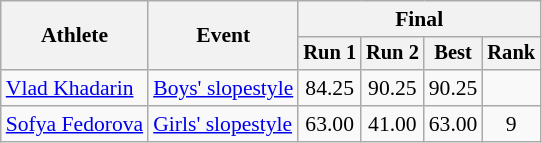<table class="wikitable" style="font-size:90%">
<tr>
<th rowspan=2>Athlete</th>
<th rowspan=2>Event</th>
<th colspan=5>Final</th>
</tr>
<tr style="font-size:95%">
<th>Run 1</th>
<th>Run 2</th>
<th>Best</th>
<th>Rank</th>
</tr>
<tr align=center>
<td align=left><a href='#'>Vlad Khadarin</a></td>
<td align=left><a href='#'>Boys' slopestyle</a></td>
<td>84.25</td>
<td>90.25</td>
<td>90.25</td>
<td></td>
</tr>
<tr align=center>
<td align=left><a href='#'>Sofya Fedorova</a></td>
<td align=left><a href='#'>Girls' slopestyle</a></td>
<td>63.00</td>
<td>41.00</td>
<td>63.00</td>
<td>9</td>
</tr>
</table>
